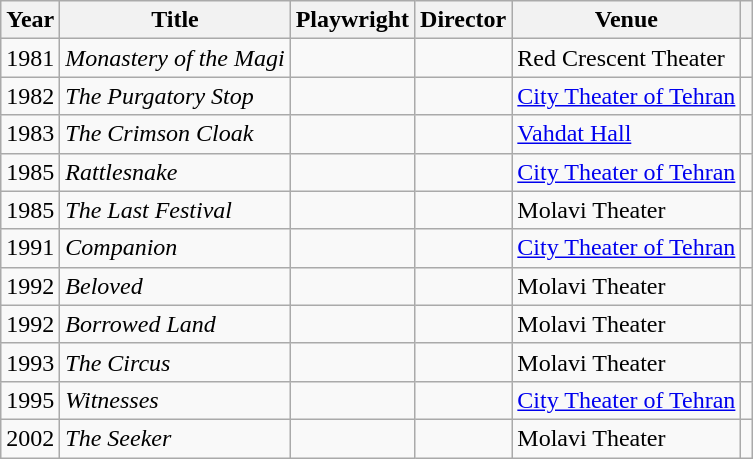<table class="wikitable unsortable">
<tr>
<th scope="col">Year</th>
<th scope="col">Title</th>
<th scope="col">Playwright</th>
<th scope="col">Director</th>
<th scope="col" class="unsortable">Venue</th>
<th scope="col" class="unsortable"></th>
</tr>
<tr>
<td>1981</td>
<td><em>Monastery of the Magi</em></td>
<td></td>
<td></td>
<td>Red Crescent Theater</td>
<td></td>
</tr>
<tr>
<td>1982</td>
<td><em>The Purgatory Stop</em></td>
<td></td>
<td></td>
<td><a href='#'>City Theater of Tehran</a></td>
<td></td>
</tr>
<tr>
<td>1983</td>
<td><em>The Crimson Cloak</em></td>
<td></td>
<td></td>
<td><a href='#'>Vahdat Hall</a></td>
<td></td>
</tr>
<tr>
<td>1985</td>
<td><em>Rattlesnake</em></td>
<td></td>
<td></td>
<td><a href='#'>City Theater of Tehran</a></td>
<td></td>
</tr>
<tr>
<td>1985</td>
<td><em>The Last Festival</em></td>
<td></td>
<td></td>
<td>Molavi Theater</td>
<td></td>
</tr>
<tr>
<td>1991</td>
<td><em>Companion</em></td>
<td></td>
<td></td>
<td><a href='#'>City Theater of Tehran</a></td>
<td></td>
</tr>
<tr>
<td>1992</td>
<td><em>Beloved</em></td>
<td></td>
<td></td>
<td>Molavi Theater</td>
<td></td>
</tr>
<tr>
<td>1992</td>
<td><em>Borrowed Land</em></td>
<td></td>
<td></td>
<td>Molavi Theater</td>
<td></td>
</tr>
<tr>
<td>1993</td>
<td><em>The Circus</em></td>
<td></td>
<td></td>
<td>Molavi Theater</td>
<td></td>
</tr>
<tr>
<td>1995</td>
<td><em>Witnesses</em></td>
<td></td>
<td></td>
<td><a href='#'>City Theater of Tehran</a></td>
<td></td>
</tr>
<tr>
<td>2002</td>
<td><em>The Seeker</em></td>
<td></td>
<td></td>
<td>Molavi Theater</td>
<td></td>
</tr>
</table>
